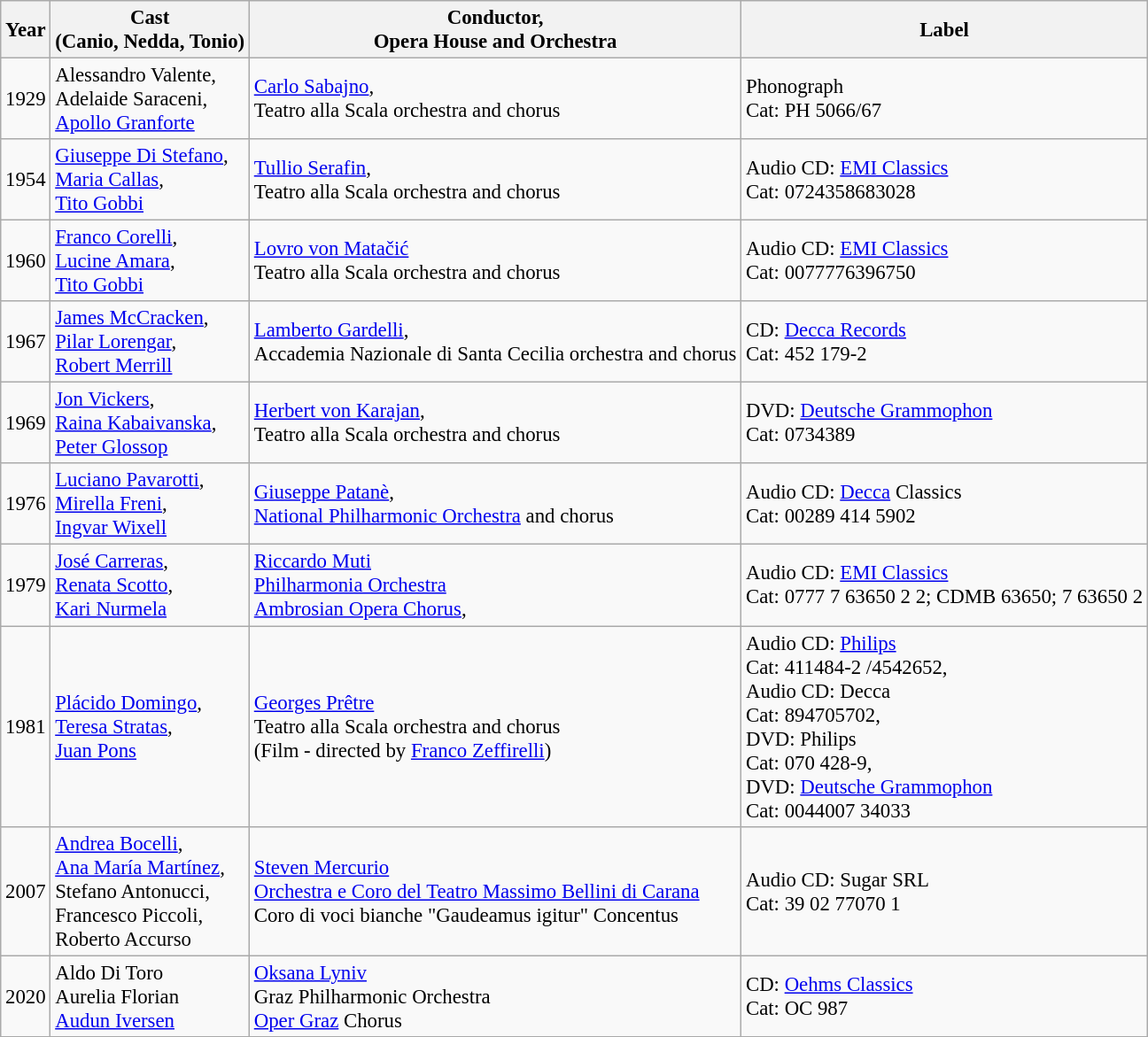<table class="wikitable" style="font-size:95%;">
<tr>
<th>Year</th>
<th>Cast<br>(Canio, Nedda, Tonio)</th>
<th>Conductor,<br>Opera House and Orchestra</th>
<th>Label</th>
</tr>
<tr>
<td>1929</td>
<td>Alessandro Valente, <br>Adelaide Saraceni,<br><a href='#'>Apollo Granforte</a></td>
<td><a href='#'>Carlo Sabajno</a>,<br> Teatro alla Scala orchestra and chorus</td>
<td>Phonograph<br>Cat: PH 5066/67</td>
</tr>
<tr>
<td>1954</td>
<td><a href='#'>Giuseppe Di Stefano</a>, <br><a href='#'>Maria Callas</a>,<br><a href='#'>Tito Gobbi</a></td>
<td><a href='#'>Tullio Serafin</a>,<br> Teatro alla Scala orchestra and chorus</td>
<td>Audio CD: <a href='#'>EMI Classics</a><br>Cat: 0724358683028</td>
</tr>
<tr>
<td>1960</td>
<td><a href='#'>Franco Corelli</a>,<br><a href='#'>Lucine Amara</a>,<br><a href='#'>Tito Gobbi</a></td>
<td><a href='#'>Lovro von Matačić</a><br>Teatro alla Scala orchestra and chorus</td>
<td>Audio CD: <a href='#'>EMI Classics</a> <br>Cat: 0077776396750</td>
</tr>
<tr>
<td>1967</td>
<td><a href='#'>James McCracken</a>,<br><a href='#'>Pilar Lorengar</a>,<br><a href='#'>Robert Merrill</a></td>
<td><a href='#'>Lamberto Gardelli</a>,<br> Accademia Nazionale di Santa Cecilia orchestra and chorus</td>
<td>CD: <a href='#'>Decca Records</a><br>Cat: 452 179-2</td>
</tr>
<tr>
<td>1969</td>
<td><a href='#'>Jon Vickers</a>,<br><a href='#'>Raina Kabaivanska</a>,<br><a href='#'>Peter Glossop</a></td>
<td><a href='#'>Herbert von Karajan</a>,<br> Teatro alla Scala orchestra and chorus</td>
<td>DVD: <a href='#'>Deutsche Grammophon</a> <br>Cat: 0734389</td>
</tr>
<tr>
<td>1976</td>
<td><a href='#'>Luciano Pavarotti</a>,<br><a href='#'>Mirella Freni</a>,<br><a href='#'>Ingvar Wixell</a></td>
<td><a href='#'>Giuseppe Patanè</a>,<br> <a href='#'>National Philharmonic Orchestra</a> and chorus</td>
<td>Audio CD: <a href='#'>Decca</a> Classics <br>Cat: 00289 414 5902</td>
</tr>
<tr>
<td>1979</td>
<td><a href='#'>José Carreras</a>,<br><a href='#'>Renata Scotto</a>,<br><a href='#'>Kari Nurmela</a></td>
<td><a href='#'>Riccardo Muti</a><br> <a href='#'>Philharmonia Orchestra</a><br><a href='#'>Ambrosian Opera Chorus</a>,</td>
<td>Audio CD: <a href='#'>EMI Classics</a><br>Cat: 0777 7 63650 2 2; CDMB 63650; 7 63650 2</td>
</tr>
<tr>
<td>1981</td>
<td><a href='#'>Plácido Domingo</a>,<br><a href='#'>Teresa Stratas</a>,<br><a href='#'>Juan Pons</a></td>
<td><a href='#'>Georges Prêtre</a><br>Teatro alla Scala orchestra and chorus<br>(Film - directed by <a href='#'>Franco Zeffirelli</a>)</td>
<td>Audio CD: <a href='#'>Philips</a><br>Cat: 411484-2 /4542652,<br>Audio CD: Decca<br>Cat: 894705702,<br>DVD: Philips<br>Cat: 070 428-9,<br>DVD: <a href='#'>Deutsche Grammophon</a><br>Cat: 0044007 34033</td>
</tr>
<tr>
<td>2007</td>
<td><a href='#'>Andrea Bocelli</a>,<br><a href='#'>Ana María Martínez</a>,<br>Stefano Antonucci,<br>Francesco Piccoli,<br>Roberto Accurso</td>
<td><a href='#'>Steven Mercurio</a><br> <a href='#'>Orchestra e Coro del Teatro Massimo Bellini di Carana</a><br>Coro di voci bianche "Gaudeamus igitur" Concentus</td>
<td>Audio CD: Sugar SRL<br>Cat: 39 02 77070 1</td>
</tr>
<tr>
<td>2020</td>
<td>Aldo Di Toro<br>Aurelia Florian<br><a href='#'>Audun Iversen</a></td>
<td><a href='#'>Oksana Lyniv</a><br>Graz Philharmonic Orchestra<br><a href='#'>Oper Graz</a> Chorus</td>
<td>CD: <a href='#'>Oehms Classics</a><br>Cat: OC 987</td>
</tr>
<tr>
</tr>
</table>
